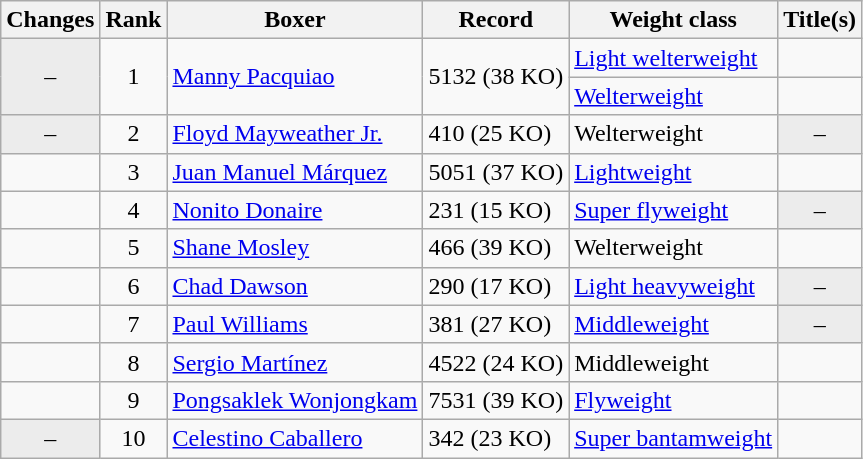<table class="wikitable ">
<tr>
<th>Changes</th>
<th>Rank</th>
<th>Boxer</th>
<th>Record</th>
<th>Weight class</th>
<th>Title(s)</th>
</tr>
<tr>
<td rowspan=2 align=center bgcolor=#ECECEC>–</td>
<td rowspan=2 align=center>1</td>
<td rowspan=2><a href='#'>Manny Pacquiao</a></td>
<td rowspan=2>5132 (38 KO)</td>
<td><a href='#'>Light welterweight</a></td>
<td></td>
</tr>
<tr>
<td><a href='#'>Welterweight</a></td>
<td></td>
</tr>
<tr>
<td align=center bgcolor=#ECECEC>–</td>
<td align=center>2</td>
<td><a href='#'>Floyd Mayweather Jr.</a></td>
<td>410 (25 KO)</td>
<td>Welterweight</td>
<td align=center bgcolor=#ECECEC data-sort-value="Z">–</td>
</tr>
<tr>
<td align=center></td>
<td align=center>3</td>
<td><a href='#'>Juan Manuel Márquez</a></td>
<td>5051 (37 KO)</td>
<td><a href='#'>Lightweight</a></td>
<td></td>
</tr>
<tr>
<td align=center></td>
<td align=center>4</td>
<td><a href='#'>Nonito Donaire</a></td>
<td>231 (15 KO)</td>
<td><a href='#'>Super flyweight</a></td>
<td align=center bgcolor=#ECECEC data-sort-value="Z">–</td>
</tr>
<tr>
<td align=center></td>
<td align=center>5</td>
<td><a href='#'>Shane Mosley</a></td>
<td>466 (39 KO)</td>
<td>Welterweight</td>
<td></td>
</tr>
<tr>
<td align=center></td>
<td align=center>6</td>
<td><a href='#'>Chad Dawson</a></td>
<td>290 (17 KO)</td>
<td><a href='#'>Light heavyweight</a></td>
<td align=center bgcolor=#ECECEC data-sort-value="Z">–</td>
</tr>
<tr>
<td align=center></td>
<td align=center>7</td>
<td><a href='#'>Paul Williams</a></td>
<td>381 (27 KO)</td>
<td><a href='#'>Middleweight</a></td>
<td align=center bgcolor=#ECECEC data-sort-value="Z">–</td>
</tr>
<tr>
<td align=center></td>
<td align=center>8</td>
<td><a href='#'>Sergio Martínez</a></td>
<td>4522 (24 KO)</td>
<td>Middleweight</td>
<td></td>
</tr>
<tr>
<td align=center></td>
<td align=center>9</td>
<td><a href='#'>Pongsaklek Wonjongkam</a></td>
<td>7531 (39 KO)</td>
<td><a href='#'>Flyweight</a></td>
<td></td>
</tr>
<tr>
<td align=center bgcolor=#ECECEC>–</td>
<td align=center>10</td>
<td><a href='#'>Celestino Caballero</a></td>
<td>342 (23 KO)</td>
<td><a href='#'>Super bantamweight</a></td>
<td></td>
</tr>
</table>
